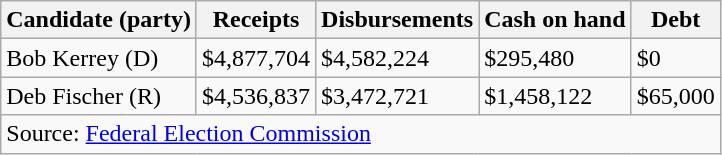<table class="wikitable sortable">
<tr>
<th>Candidate (party)</th>
<th>Receipts</th>
<th>Disbursements</th>
<th>Cash on hand</th>
<th>Debt</th>
</tr>
<tr>
<td>Bob Kerrey (D)</td>
<td>$4,877,704</td>
<td>$4,582,224</td>
<td>$295,480</td>
<td>$0</td>
</tr>
<tr>
<td>Deb Fischer (R)</td>
<td>$4,536,837</td>
<td>$3,472,721</td>
<td>$1,458,122</td>
<td>$65,000</td>
</tr>
<tr>
<td colspan=5>Source: <a href='#'>Federal Election Commission</a></td>
</tr>
</table>
